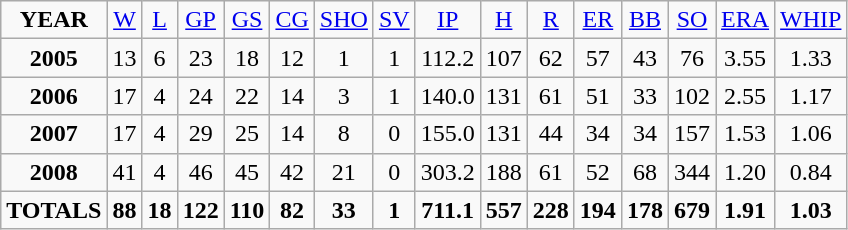<table class="wikitable">
<tr align=center>
<td><strong>YEAR</strong></td>
<td><a href='#'>W</a></td>
<td><a href='#'>L</a></td>
<td><a href='#'>GP</a></td>
<td><a href='#'>GS</a></td>
<td><a href='#'>CG</a></td>
<td><a href='#'>SHO</a></td>
<td><a href='#'>SV</a></td>
<td><a href='#'>IP</a></td>
<td><a href='#'>H</a></td>
<td><a href='#'>R</a></td>
<td><a href='#'>ER</a></td>
<td><a href='#'>BB</a></td>
<td><a href='#'>SO</a></td>
<td><a href='#'>ERA</a></td>
<td><a href='#'>WHIP</a></td>
</tr>
<tr align=center>
<td><strong>2005</strong></td>
<td>13</td>
<td>6</td>
<td>23</td>
<td>18</td>
<td>12</td>
<td>1</td>
<td>1</td>
<td>112.2</td>
<td>107</td>
<td>62</td>
<td>57</td>
<td>43</td>
<td>76</td>
<td>3.55</td>
<td>1.33</td>
</tr>
<tr align=center>
<td><strong>2006</strong></td>
<td>17</td>
<td>4</td>
<td>24</td>
<td>22</td>
<td>14</td>
<td>3</td>
<td>1</td>
<td>140.0</td>
<td>131</td>
<td>61</td>
<td>51</td>
<td>33</td>
<td>102</td>
<td>2.55</td>
<td>1.17</td>
</tr>
<tr align=center>
<td><strong>2007</strong></td>
<td>17</td>
<td>4</td>
<td>29</td>
<td>25</td>
<td>14</td>
<td>8</td>
<td>0</td>
<td>155.0</td>
<td>131</td>
<td>44</td>
<td>34</td>
<td>34</td>
<td>157</td>
<td>1.53</td>
<td>1.06</td>
</tr>
<tr align=center>
<td><strong>2008</strong></td>
<td>41</td>
<td>4</td>
<td>46</td>
<td>45</td>
<td>42</td>
<td>21</td>
<td>0</td>
<td>303.2</td>
<td>188</td>
<td>61</td>
<td>52</td>
<td>68</td>
<td>344</td>
<td>1.20</td>
<td>0.84</td>
</tr>
<tr align=center>
<td><strong>TOTALS</strong></td>
<td><strong>88</strong></td>
<td><strong>18</strong></td>
<td><strong>122</strong></td>
<td><strong>110</strong></td>
<td><strong>82</strong></td>
<td><strong>33</strong></td>
<td><strong>1</strong></td>
<td><strong>711.1</strong></td>
<td><strong>557</strong></td>
<td><strong>228</strong></td>
<td><strong>194</strong></td>
<td><strong>178</strong></td>
<td><strong>679</strong></td>
<td><strong>1.91</strong></td>
<td><strong>1.03</strong></td>
</tr>
</table>
